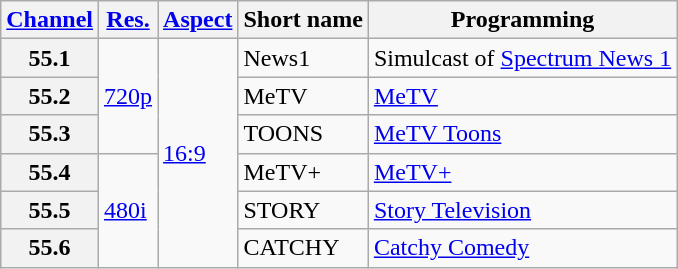<table class="wikitable">
<tr>
<th scope = "col"><a href='#'>Channel</a></th>
<th scope = "col"><a href='#'>Res.</a></th>
<th scope = "col"><a href='#'>Aspect</a></th>
<th scope = "col">Short name</th>
<th scope = "col">Programming</th>
</tr>
<tr>
<th scope = "row">55.1</th>
<td rowspan="3"><a href='#'>720p</a></td>
<td rowspan="6"><a href='#'>16:9</a></td>
<td>News1</td>
<td>Simulcast of <a href='#'>Spectrum News 1</a></td>
</tr>
<tr>
<th scope = "row">55.2</th>
<td>MeTV</td>
<td><a href='#'>MeTV</a></td>
</tr>
<tr>
<th scope = "row">55.3</th>
<td>TOONS</td>
<td><a href='#'>MeTV Toons</a></td>
</tr>
<tr>
<th scope = "row">55.4</th>
<td rowspan="3"><a href='#'>480i</a></td>
<td>MeTV+</td>
<td><a href='#'>MeTV+</a></td>
</tr>
<tr>
<th scope = "row">55.5</th>
<td>STORY</td>
<td><a href='#'>Story Television</a></td>
</tr>
<tr>
<th scope = "row">55.6</th>
<td>CATCHY</td>
<td><a href='#'>Catchy Comedy</a></td>
</tr>
</table>
